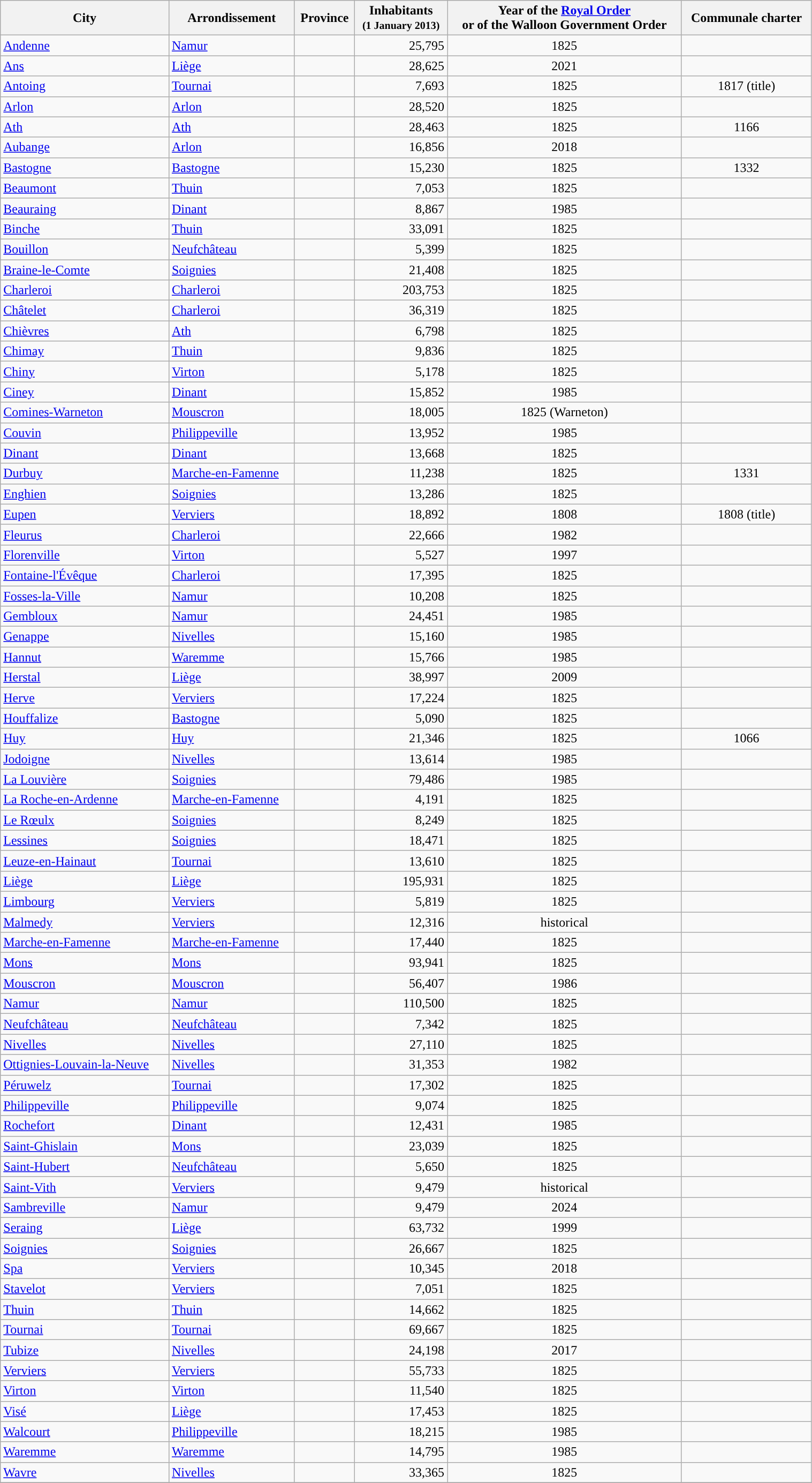<table bgcolor="#DFDFDF" class="wikitable sortable centre" width="80%">
<tr>
<th>City</th>
<th>Arrondissement</th>
<th>Province</th>
<th>Inhabitants<br><small>(1 January 2013)</small></th>
<th>Year of the <a href='#'>Royal Order</a> <br>or of the Walloon Government Order</th>
<th>Communale charter</th>
</tr>
<tr>
<td><a href='#'>Andenne</a></td>
<td><a href='#'>Namur</a></td>
<td></td>
<td align="right">25,795</td>
<td align="center">1825</td>
<td></td>
</tr>
<tr>
<td><a href='#'>Ans</a></td>
<td><a href='#'>Liège</a></td>
<td></td>
<td align="right">28,625</td>
<td align="center">2021</td>
<td></td>
</tr>
<tr>
<td><a href='#'>Antoing</a></td>
<td><a href='#'>Tournai</a></td>
<td></td>
<td align="right">7,693</td>
<td align="center">1825</td>
<td align="center">1817 (title)</td>
</tr>
<tr>
<td><a href='#'>Arlon</a></td>
<td><a href='#'>Arlon</a></td>
<td></td>
<td align="right">28,520</td>
<td align="center">1825</td>
<td></td>
</tr>
<tr>
<td><a href='#'>Ath</a></td>
<td><a href='#'>Ath</a></td>
<td></td>
<td align="right">28,463</td>
<td align="center">1825</td>
<td align="center">1166</td>
</tr>
<tr>
<td><a href='#'>Aubange</a></td>
<td><a href='#'>Arlon</a></td>
<td></td>
<td align="right">16,856</td>
<td align="center">2018</td>
<td></td>
</tr>
<tr>
<td><a href='#'>Bastogne</a></td>
<td><a href='#'>Bastogne</a></td>
<td></td>
<td align="right">15,230</td>
<td align="center">1825</td>
<td align="center">1332</td>
</tr>
<tr>
<td><a href='#'>Beaumont</a></td>
<td><a href='#'>Thuin</a></td>
<td></td>
<td align="right">7,053</td>
<td align="center">1825</td>
<td></td>
</tr>
<tr>
<td><a href='#'>Beauraing</a></td>
<td><a href='#'>Dinant</a></td>
<td></td>
<td align="right">8,867</td>
<td align="center">1985</td>
<td></td>
</tr>
<tr>
<td><a href='#'>Binche</a></td>
<td><a href='#'>Thuin</a></td>
<td></td>
<td align="right">33,091</td>
<td align="center">1825</td>
<td></td>
</tr>
<tr>
<td><a href='#'>Bouillon</a></td>
<td><a href='#'>Neufchâteau</a></td>
<td></td>
<td align="right">5,399</td>
<td align="center">1825</td>
<td></td>
</tr>
<tr>
<td><a href='#'>Braine-le-Comte</a></td>
<td><a href='#'>Soignies</a></td>
<td></td>
<td align="right">21,408</td>
<td align="center">1825</td>
<td></td>
</tr>
<tr>
<td><a href='#'>Charleroi</a></td>
<td><a href='#'>Charleroi</a></td>
<td></td>
<td align="right">203,753</td>
<td align="center">1825</td>
<td></td>
</tr>
<tr>
<td><a href='#'>Châtelet</a></td>
<td><a href='#'>Charleroi</a></td>
<td></td>
<td align="right">36,319</td>
<td align="center">1825</td>
<td></td>
</tr>
<tr>
<td><a href='#'>Chièvres</a></td>
<td><a href='#'>Ath</a></td>
<td></td>
<td align="right">6,798</td>
<td align="center">1825</td>
<td></td>
</tr>
<tr>
<td><a href='#'>Chimay</a></td>
<td><a href='#'>Thuin</a></td>
<td></td>
<td align="right">9,836</td>
<td align="center">1825</td>
<td></td>
</tr>
<tr>
<td><a href='#'>Chiny</a></td>
<td><a href='#'>Virton</a></td>
<td></td>
<td align="right">5,178</td>
<td align="center">1825</td>
<td></td>
</tr>
<tr>
<td><a href='#'>Ciney</a></td>
<td><a href='#'>Dinant</a></td>
<td></td>
<td align="right">15,852</td>
<td align="center">1985</td>
<td></td>
</tr>
<tr>
<td><a href='#'>Comines-Warneton</a></td>
<td><a href='#'>Mouscron</a></td>
<td></td>
<td align="right">18,005</td>
<td align="center">1825 (Warneton)</td>
<td></td>
</tr>
<tr>
<td><a href='#'>Couvin</a></td>
<td><a href='#'>Philippeville</a></td>
<td></td>
<td align="right">13,952</td>
<td align="center">1985</td>
<td></td>
</tr>
<tr>
<td><a href='#'>Dinant</a></td>
<td><a href='#'>Dinant</a></td>
<td></td>
<td align="right">13,668</td>
<td align="center">1825</td>
<td></td>
</tr>
<tr>
<td><a href='#'>Durbuy</a></td>
<td><a href='#'>Marche-en-Famenne</a></td>
<td></td>
<td align="right">11,238</td>
<td align="center">1825</td>
<td align="center">1331</td>
</tr>
<tr>
<td><a href='#'>Enghien</a></td>
<td><a href='#'>Soignies</a></td>
<td></td>
<td align="right">13,286</td>
<td align="center">1825</td>
<td></td>
</tr>
<tr>
<td><a href='#'>Eupen</a></td>
<td><a href='#'>Verviers</a></td>
<td></td>
<td align="right">18,892</td>
<td align="center">1808</td>
<td align="center">1808 (title)</td>
</tr>
<tr>
<td><a href='#'>Fleurus</a></td>
<td><a href='#'>Charleroi</a></td>
<td></td>
<td align="right">22,666</td>
<td align="center">1982</td>
<td></td>
</tr>
<tr>
<td><a href='#'>Florenville</a></td>
<td><a href='#'>Virton</a></td>
<td></td>
<td align="right">5,527</td>
<td align="center">1997</td>
<td></td>
</tr>
<tr>
<td><a href='#'>Fontaine-l'Évêque</a></td>
<td><a href='#'>Charleroi</a></td>
<td></td>
<td align="right">17,395</td>
<td align="center">1825</td>
<td></td>
</tr>
<tr>
<td><a href='#'>Fosses-la-Ville</a></td>
<td><a href='#'>Namur</a></td>
<td></td>
<td align="right">10,208</td>
<td align="center">1825</td>
<td></td>
</tr>
<tr>
<td><a href='#'>Gembloux</a></td>
<td><a href='#'>Namur</a></td>
<td></td>
<td align="right">24,451</td>
<td align="center">1985</td>
<td></td>
</tr>
<tr>
<td><a href='#'>Genappe</a></td>
<td><a href='#'>Nivelles</a></td>
<td></td>
<td align="right">15,160</td>
<td align="center">1985</td>
<td></td>
</tr>
<tr>
<td><a href='#'>Hannut</a></td>
<td><a href='#'>Waremme</a></td>
<td></td>
<td align="right">15,766</td>
<td align="center">1985</td>
<td></td>
</tr>
<tr>
<td><a href='#'>Herstal</a></td>
<td><a href='#'>Liège</a></td>
<td></td>
<td align="right">38,997</td>
<td align="center">2009</td>
<td></td>
</tr>
<tr>
<td><a href='#'>Herve</a></td>
<td><a href='#'>Verviers</a></td>
<td></td>
<td align="right">17,224</td>
<td align="center">1825</td>
<td></td>
</tr>
<tr>
<td><a href='#'>Houffalize</a></td>
<td><a href='#'>Bastogne</a></td>
<td></td>
<td align="right">5,090</td>
<td align="center">1825</td>
<td></td>
</tr>
<tr>
<td><a href='#'>Huy</a></td>
<td><a href='#'>Huy</a></td>
<td></td>
<td align="right">21,346</td>
<td align="center">1825</td>
<td align="center">1066</td>
</tr>
<tr>
<td><a href='#'>Jodoigne</a></td>
<td><a href='#'>Nivelles</a></td>
<td></td>
<td align="right">13,614</td>
<td align="center">1985</td>
<td></td>
</tr>
<tr>
<td><a href='#'>La Louvière</a></td>
<td><a href='#'>Soignies</a></td>
<td></td>
<td align="right">79,486</td>
<td align="center">1985</td>
<td></td>
</tr>
<tr>
<td><a href='#'>La Roche-en-Ardenne</a></td>
<td><a href='#'>Marche-en-Famenne</a></td>
<td></td>
<td align="right">4,191</td>
<td align="center">1825</td>
<td></td>
</tr>
<tr>
<td><a href='#'>Le Rœulx</a></td>
<td><a href='#'>Soignies</a></td>
<td></td>
<td align="right">8,249</td>
<td align="center">1825</td>
<td></td>
</tr>
<tr>
<td><a href='#'>Lessines</a></td>
<td><a href='#'>Soignies</a></td>
<td></td>
<td align="right">18,471</td>
<td align="center">1825</td>
<td></td>
</tr>
<tr>
<td><a href='#'>Leuze-en-Hainaut</a></td>
<td><a href='#'>Tournai</a></td>
<td></td>
<td align="right">13,610</td>
<td align="center">1825</td>
<td></td>
</tr>
<tr>
<td><a href='#'>Liège</a></td>
<td><a href='#'>Liège</a></td>
<td></td>
<td align="right">195,931</td>
<td align="center">1825</td>
<td></td>
</tr>
<tr>
<td><a href='#'>Limbourg</a></td>
<td><a href='#'>Verviers</a></td>
<td></td>
<td align="right">5,819</td>
<td align="center">1825</td>
<td></td>
</tr>
<tr>
<td><a href='#'>Malmedy</a></td>
<td><a href='#'>Verviers</a></td>
<td></td>
<td align="right">12,316</td>
<td align="center">historical</td>
<td></td>
</tr>
<tr>
<td><a href='#'>Marche-en-Famenne</a></td>
<td><a href='#'>Marche-en-Famenne</a></td>
<td></td>
<td align="right">17,440</td>
<td align="center">1825</td>
<td></td>
</tr>
<tr>
<td><a href='#'>Mons</a></td>
<td><a href='#'>Mons</a></td>
<td></td>
<td align="right">93,941</td>
<td align="center">1825</td>
<td></td>
</tr>
<tr>
<td><a href='#'>Mouscron</a></td>
<td><a href='#'>Mouscron</a></td>
<td></td>
<td align="right">56,407</td>
<td align="center">1986</td>
<td></td>
</tr>
<tr>
<td><a href='#'>Namur</a></td>
<td><a href='#'>Namur</a></td>
<td></td>
<td align="right">110,500</td>
<td align="center">1825</td>
<td></td>
</tr>
<tr>
<td><a href='#'>Neufchâteau</a></td>
<td><a href='#'>Neufchâteau</a></td>
<td></td>
<td align="right">7,342</td>
<td align="center">1825</td>
<td></td>
</tr>
<tr>
<td><a href='#'>Nivelles</a></td>
<td><a href='#'>Nivelles</a></td>
<td></td>
<td align="right">27,110</td>
<td align="center">1825</td>
<td></td>
</tr>
<tr>
<td><a href='#'>Ottignies-Louvain-la-Neuve</a></td>
<td><a href='#'>Nivelles</a></td>
<td></td>
<td align="right">31,353</td>
<td align="center">1982</td>
<td></td>
</tr>
<tr>
<td><a href='#'>Péruwelz</a></td>
<td><a href='#'>Tournai</a></td>
<td></td>
<td align="right">17,302</td>
<td align="center">1825</td>
<td></td>
</tr>
<tr>
<td><a href='#'>Philippeville</a></td>
<td><a href='#'>Philippeville</a></td>
<td></td>
<td align="right">9,074</td>
<td align="center">1825</td>
<td></td>
</tr>
<tr>
<td><a href='#'>Rochefort</a></td>
<td><a href='#'>Dinant</a></td>
<td></td>
<td align="right">12,431</td>
<td align="center">1985</td>
<td></td>
</tr>
<tr>
<td><a href='#'>Saint-Ghislain</a></td>
<td><a href='#'>Mons</a></td>
<td></td>
<td align="right">23,039</td>
<td align="center">1825</td>
<td></td>
</tr>
<tr>
<td><a href='#'>Saint-Hubert</a></td>
<td><a href='#'>Neufchâteau</a></td>
<td></td>
<td align="right">5,650</td>
<td align="center">1825</td>
<td></td>
</tr>
<tr>
<td><a href='#'>Saint-Vith</a></td>
<td><a href='#'>Verviers</a></td>
<td></td>
<td align="right">9,479</td>
<td align="center">historical</td>
<td></td>
</tr>
<tr>
<td><a href='#'>Sambreville</a></td>
<td><a href='#'>Namur</a></td>
<td></td>
<td align="right">9,479</td>
<td align="center">2024</td>
<td></td>
</tr>
<tr>
<td><a href='#'>Seraing</a></td>
<td><a href='#'>Liège</a></td>
<td></td>
<td align="right">63,732</td>
<td align="center">1999</td>
<td></td>
</tr>
<tr>
<td><a href='#'>Soignies</a></td>
<td><a href='#'>Soignies</a></td>
<td></td>
<td align="right">26,667</td>
<td align="center">1825</td>
<td></td>
</tr>
<tr>
<td><a href='#'>Spa</a></td>
<td><a href='#'>Verviers</a></td>
<td></td>
<td align="right">10,345</td>
<td align="center">2018</td>
<td></td>
</tr>
<tr>
<td><a href='#'>Stavelot</a></td>
<td><a href='#'>Verviers</a></td>
<td></td>
<td align="right">7,051</td>
<td align="center">1825</td>
<td></td>
</tr>
<tr>
<td><a href='#'>Thuin</a></td>
<td><a href='#'>Thuin</a></td>
<td></td>
<td align="right">14,662</td>
<td align="center">1825</td>
<td></td>
</tr>
<tr>
<td><a href='#'>Tournai</a></td>
<td><a href='#'>Tournai</a></td>
<td></td>
<td align="right">69,667</td>
<td align="center">1825</td>
<td></td>
</tr>
<tr>
<td><a href='#'>Tubize</a></td>
<td><a href='#'>Nivelles</a></td>
<td></td>
<td align="right">24,198</td>
<td align="center">2017</td>
<td></td>
</tr>
<tr>
<td><a href='#'>Verviers</a></td>
<td><a href='#'>Verviers</a></td>
<td></td>
<td align="right">55,733</td>
<td align="center">1825</td>
<td></td>
</tr>
<tr>
<td><a href='#'>Virton</a></td>
<td><a href='#'>Virton</a></td>
<td></td>
<td align="right">11,540</td>
<td align="center">1825</td>
<td></td>
</tr>
<tr>
<td><a href='#'>Visé</a></td>
<td><a href='#'>Liège</a></td>
<td></td>
<td align="right">17,453</td>
<td align="center">1825</td>
<td></td>
</tr>
<tr>
<td><a href='#'>Walcourt</a></td>
<td><a href='#'>Philippeville</a></td>
<td></td>
<td align="right">18,215</td>
<td align="center">1985</td>
<td></td>
</tr>
<tr>
<td><a href='#'>Waremme</a></td>
<td><a href='#'>Waremme</a></td>
<td></td>
<td align="right">14,795</td>
<td align="center">1985</td>
<td></td>
</tr>
<tr>
<td><a href='#'>Wavre</a></td>
<td><a href='#'>Nivelles</a></td>
<td></td>
<td align="right">33,365</td>
<td align="center">1825</td>
<td></td>
</tr>
<tr>
</tr>
</table>
